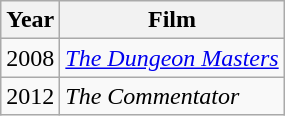<table class="wikitable">
<tr>
<th>Year</th>
<th>Film</th>
</tr>
<tr>
<td>2008</td>
<td><em><a href='#'>The Dungeon Masters</a></em></td>
</tr>
<tr>
<td>2012</td>
<td><em>The Commentator</em></td>
</tr>
</table>
